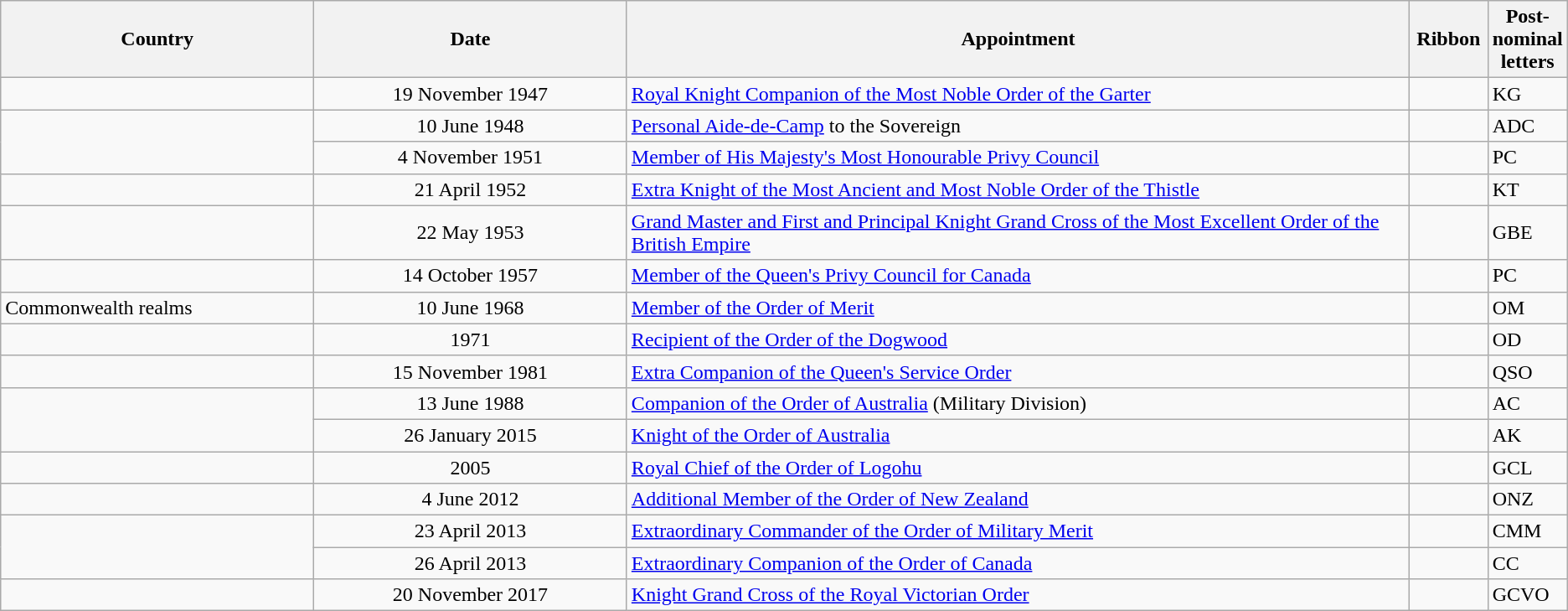<table class="wikitable">
<tr>
<th style="width:20%">Country</th>
<th style="width:20%">Date</th>
<th style="width:50%">Appointment</th>
<th style="width:5%">Ribbon</th>
<th style="width:5%">Post-nominal letters</th>
</tr>
<tr>
<td></td>
<td align=center>19 November 1947</td>
<td><a href='#'>Royal Knight Companion of the Most Noble Order of the Garter</a></td>
<td></td>
<td>KG</td>
</tr>
<tr>
<td rowspan="2"></td>
<td align=center>10 June 1948</td>
<td><a href='#'>Personal Aide-de-Camp</a> to the Sovereign</td>
<td></td>
<td>ADC</td>
</tr>
<tr>
<td align=center>4 November 1951</td>
<td><a href='#'>Member of His Majesty's Most Honourable Privy Council</a></td>
<td></td>
<td>PC</td>
</tr>
<tr>
<td></td>
<td align=center>21 April 1952</td>
<td><a href='#'>Extra Knight of the Most Ancient and Most Noble Order of the Thistle</a></td>
<td></td>
<td>KT</td>
</tr>
<tr>
<td></td>
<td align=center>22 May 1953</td>
<td><a href='#'>Grand Master and First and Principal Knight Grand Cross of the Most Excellent Order of the British Empire</a></td>
<td></td>
<td>GBE</td>
</tr>
<tr>
<td></td>
<td align=center>14 October 1957</td>
<td><a href='#'>Member of the Queen's Privy Council for Canada</a></td>
<td></td>
<td>PC</td>
</tr>
<tr>
<td>Commonwealth realms</td>
<td align=center>10 June 1968</td>
<td><a href='#'>Member of the Order of Merit</a></td>
<td></td>
<td>OM</td>
</tr>
<tr>
<td></td>
<td align=center>1971</td>
<td><a href='#'>Recipient of the Order of the Dogwood</a></td>
<td></td>
<td>OD</td>
</tr>
<tr>
<td></td>
<td align=center>15 November 1981</td>
<td><a href='#'>Extra Companion of the Queen's Service Order</a></td>
<td></td>
<td>QSO</td>
</tr>
<tr>
<td rowspan=2></td>
<td align=center>13 June 1988</td>
<td><a href='#'>Companion of the Order of Australia</a> (Military Division)</td>
<td></td>
<td>AC</td>
</tr>
<tr>
<td align=center>26 January 2015</td>
<td><a href='#'>Knight of the Order of Australia</a></td>
<td></td>
<td>AK</td>
</tr>
<tr>
<td></td>
<td align=center>2005</td>
<td><a href='#'>Royal Chief of the Order of Logohu</a></td>
<td></td>
<td>GCL</td>
</tr>
<tr>
<td></td>
<td align=center>4 June 2012</td>
<td><a href='#'>Additional Member of the Order of New Zealand</a></td>
<td></td>
<td>ONZ</td>
</tr>
<tr>
<td rowspan="2"></td>
<td align=center>23 April 2013</td>
<td><a href='#'>Extraordinary Commander of the Order of Military Merit</a></td>
<td></td>
<td>CMM</td>
</tr>
<tr>
<td align=center>26 April 2013</td>
<td><a href='#'>Extraordinary Companion of the Order of Canada</a></td>
<td></td>
<td>CC</td>
</tr>
<tr>
<td></td>
<td align=center>20 November 2017</td>
<td><a href='#'>Knight Grand Cross of the Royal Victorian Order</a></td>
<td></td>
<td>GCVO</td>
</tr>
</table>
